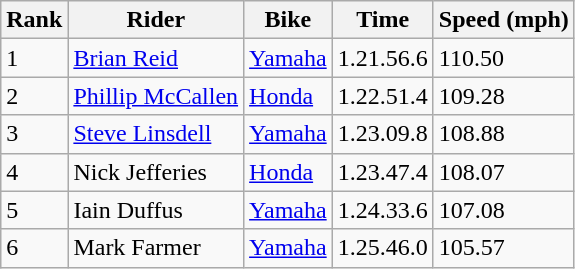<table class="wikitable">
<tr>
<th>Rank</th>
<th>Rider</th>
<th>Bike</th>
<th>Time</th>
<th>Speed (mph)</th>
</tr>
<tr>
<td>1</td>
<td> <a href='#'>Brian Reid</a></td>
<td><a href='#'>Yamaha</a></td>
<td>1.21.56.6</td>
<td>110.50</td>
</tr>
<tr>
<td>2</td>
<td> <a href='#'>Phillip McCallen</a></td>
<td><a href='#'>Honda</a></td>
<td>1.22.51.4</td>
<td>109.28</td>
</tr>
<tr>
<td>3</td>
<td> <a href='#'>Steve Linsdell</a></td>
<td><a href='#'>Yamaha</a></td>
<td>1.23.09.8</td>
<td>108.88</td>
</tr>
<tr>
<td>4</td>
<td> Nick Jefferies</td>
<td><a href='#'>Honda</a></td>
<td>1.23.47.4</td>
<td>108.07</td>
</tr>
<tr>
<td>5</td>
<td> Iain Duffus</td>
<td><a href='#'>Yamaha</a></td>
<td>1.24.33.6</td>
<td>107.08</td>
</tr>
<tr>
<td>6</td>
<td> Mark Farmer</td>
<td><a href='#'>Yamaha</a></td>
<td>1.25.46.0</td>
<td>105.57</td>
</tr>
</table>
